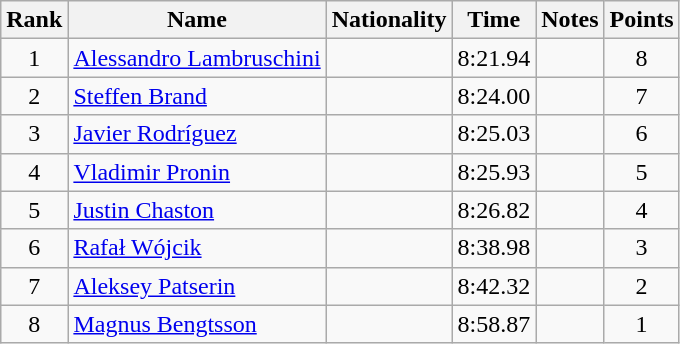<table class="wikitable sortable" style="text-align:center">
<tr>
<th>Rank</th>
<th>Name</th>
<th>Nationality</th>
<th>Time</th>
<th>Notes</th>
<th>Points</th>
</tr>
<tr>
<td>1</td>
<td align=left><a href='#'>Alessandro Lambruschini</a></td>
<td align=left></td>
<td>8:21.94</td>
<td></td>
<td>8</td>
</tr>
<tr>
<td>2</td>
<td align=left><a href='#'>Steffen Brand</a></td>
<td align=left></td>
<td>8:24.00</td>
<td></td>
<td>7</td>
</tr>
<tr>
<td>3</td>
<td align=left><a href='#'>Javier Rodríguez</a></td>
<td align=left></td>
<td>8:25.03</td>
<td></td>
<td>6</td>
</tr>
<tr>
<td>4</td>
<td align=left><a href='#'>Vladimir Pronin</a></td>
<td align=left></td>
<td>8:25.93</td>
<td></td>
<td>5</td>
</tr>
<tr>
<td>5</td>
<td align=left><a href='#'>Justin Chaston</a></td>
<td align=left></td>
<td>8:26.82</td>
<td></td>
<td>4</td>
</tr>
<tr>
<td>6</td>
<td align=left><a href='#'>Rafał Wójcik</a></td>
<td align=left></td>
<td>8:38.98</td>
<td></td>
<td>3</td>
</tr>
<tr>
<td>7</td>
<td align=left><a href='#'>Aleksey Patserin</a></td>
<td align=left></td>
<td>8:42.32</td>
<td></td>
<td>2</td>
</tr>
<tr>
<td>8</td>
<td align=left><a href='#'>Magnus Bengtsson</a></td>
<td align=left></td>
<td>8:58.87</td>
<td></td>
<td>1</td>
</tr>
</table>
